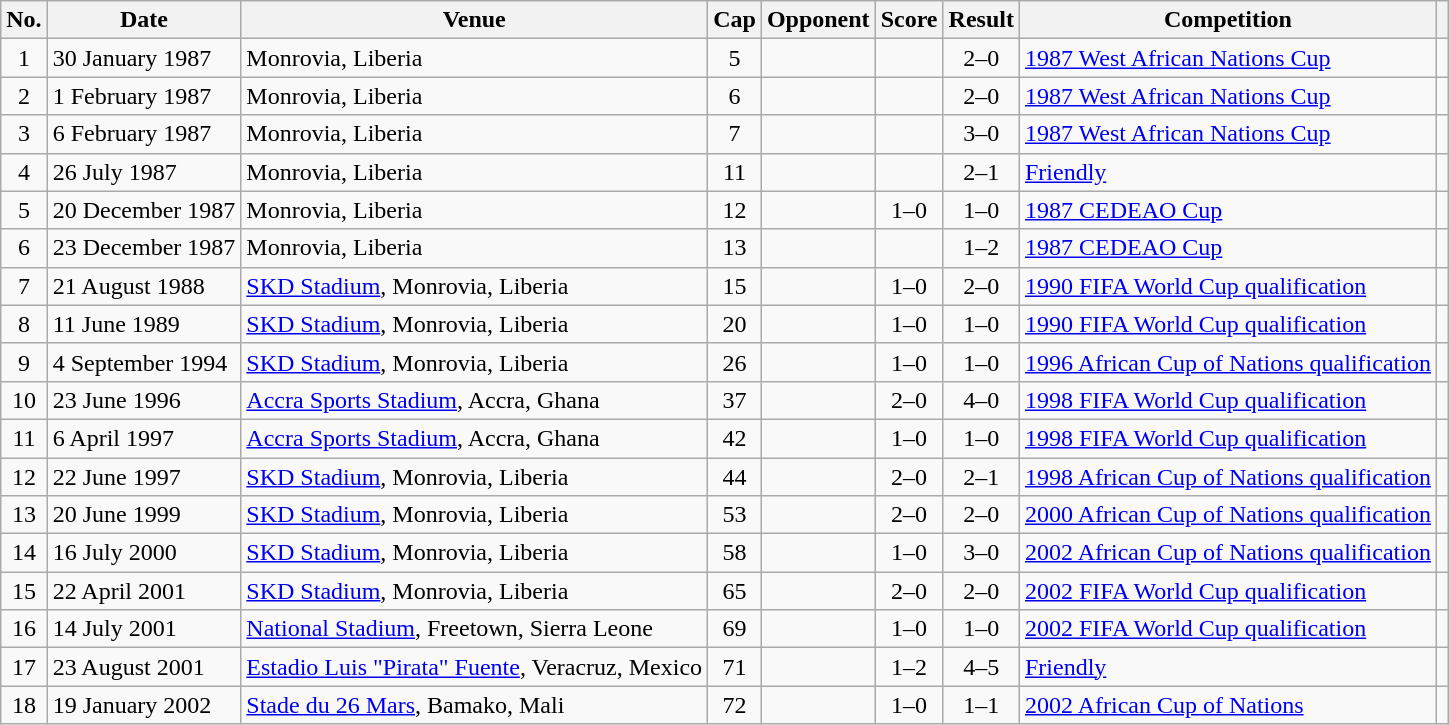<table class="wikitable sortable">
<tr>
<th scope="col">No.</th>
<th scope="col">Date</th>
<th scope="col">Venue</th>
<th scope="col">Cap</th>
<th scope="col">Opponent</th>
<th scope="col">Score</th>
<th scope="col">Result</th>
<th scope="col">Competition</th>
<th scope="col" class="unsortable"></th>
</tr>
<tr>
<td style="text-align: center;">1</td>
<td>30 January 1987</td>
<td>Monrovia, Liberia</td>
<td style="text-align: center;">5</td>
<td></td>
<td style="text-align: center;"></td>
<td style="text-align: center;">2–0</td>
<td><a href='#'>1987 West African Nations Cup</a></td>
<td style="text-align: center;"></td>
</tr>
<tr>
<td style="text-align: center;">2</td>
<td>1 February 1987</td>
<td>Monrovia, Liberia</td>
<td style="text-align: center;">6</td>
<td></td>
<td style="text-align: center;"></td>
<td style="text-align: center;">2–0</td>
<td><a href='#'>1987 West African Nations Cup</a></td>
<td style="text-align: center;"></td>
</tr>
<tr>
<td style="text-align: center;">3</td>
<td>6 February 1987</td>
<td>Monrovia, Liberia</td>
<td style="text-align: center;">7</td>
<td></td>
<td style="text-align: center;"></td>
<td style="text-align: center;">3–0</td>
<td><a href='#'>1987 West African Nations Cup</a></td>
<td style="text-align: center;"></td>
</tr>
<tr>
<td style="text-align: center;">4</td>
<td>26 July 1987</td>
<td>Monrovia, Liberia</td>
<td style="text-align: center;">11</td>
<td></td>
<td style="text-align: center;"></td>
<td style="text-align: center;">2–1</td>
<td><a href='#'>Friendly</a></td>
<td style="text-align: center;"></td>
</tr>
<tr>
<td style="text-align: center;">5</td>
<td>20 December 1987</td>
<td>Monrovia, Liberia</td>
<td style="text-align: center;">12</td>
<td></td>
<td style="text-align: center;">1–0</td>
<td style="text-align: center;">1–0</td>
<td><a href='#'>1987 CEDEAO Cup</a></td>
<td style="text-align: center;"></td>
</tr>
<tr>
<td style="text-align: center;">6</td>
<td>23 December 1987</td>
<td>Monrovia, Liberia</td>
<td style="text-align: center;">13</td>
<td></td>
<td style="text-align: center;"></td>
<td style="text-align: center;">1–2</td>
<td><a href='#'>1987 CEDEAO Cup</a></td>
<td style="text-align: center;"></td>
</tr>
<tr>
<td style="text-align: center;">7</td>
<td>21 August 1988</td>
<td><a href='#'>SKD Stadium</a>, Monrovia, Liberia</td>
<td style="text-align: center;">15</td>
<td></td>
<td style="text-align: center;">1–0</td>
<td style="text-align: center;">2–0</td>
<td><a href='#'>1990 FIFA World Cup qualification</a></td>
<td style="text-align: center;"></td>
</tr>
<tr>
<td style="text-align: center;">8</td>
<td>11 June 1989</td>
<td><a href='#'>SKD Stadium</a>, Monrovia, Liberia</td>
<td style="text-align: center;">20</td>
<td></td>
<td style="text-align: center;">1–0</td>
<td style="text-align: center;">1–0</td>
<td><a href='#'>1990 FIFA World Cup qualification</a></td>
<td style="text-align: center;"></td>
</tr>
<tr>
<td style="text-align: center;">9</td>
<td>4 September 1994</td>
<td><a href='#'>SKD Stadium</a>, Monrovia, Liberia</td>
<td style="text-align: center;">26</td>
<td></td>
<td style="text-align: center;">1–0</td>
<td style="text-align: center;">1–0</td>
<td><a href='#'>1996 African Cup of Nations qualification</a></td>
<td style="text-align: center;"></td>
</tr>
<tr>
<td style="text-align: center;">10</td>
<td>23 June 1996</td>
<td><a href='#'>Accra Sports Stadium</a>, Accra, Ghana</td>
<td style="text-align: center;">37</td>
<td></td>
<td style="text-align: center;">2–0</td>
<td style="text-align: center;">4–0</td>
<td><a href='#'>1998 FIFA World Cup qualification</a></td>
<td style="text-align: center;"></td>
</tr>
<tr>
<td style="text-align: center;">11</td>
<td>6 April 1997</td>
<td><a href='#'>Accra Sports Stadium</a>, Accra, Ghana</td>
<td style="text-align: center;">42</td>
<td></td>
<td style="text-align: center;">1–0</td>
<td style="text-align: center;">1–0</td>
<td><a href='#'>1998 FIFA World Cup qualification</a></td>
<td style="text-align: center;"></td>
</tr>
<tr>
<td style="text-align: center;">12</td>
<td>22 June 1997</td>
<td><a href='#'>SKD Stadium</a>, Monrovia, Liberia</td>
<td style="text-align: center;">44</td>
<td></td>
<td style="text-align: center;">2–0</td>
<td style="text-align: center;">2–1</td>
<td><a href='#'>1998 African Cup of Nations qualification</a></td>
<td style="text-align: center;"></td>
</tr>
<tr>
<td style="text-align: center;">13</td>
<td>20 June 1999</td>
<td><a href='#'>SKD Stadium</a>, Monrovia, Liberia</td>
<td style="text-align: center;">53</td>
<td></td>
<td style="text-align: center;">2–0</td>
<td style="text-align: center;">2–0</td>
<td><a href='#'>2000 African Cup of Nations qualification</a></td>
<td style="text-align: center;"></td>
</tr>
<tr>
<td style="text-align: center;">14</td>
<td>16 July 2000</td>
<td><a href='#'>SKD Stadium</a>, Monrovia, Liberia</td>
<td style="text-align: center;">58</td>
<td></td>
<td style="text-align: center;">1–0</td>
<td style="text-align: center;">3–0</td>
<td><a href='#'>2002 African Cup of Nations qualification</a></td>
<td style="text-align: center;"></td>
</tr>
<tr>
<td style="text-align: center;">15</td>
<td>22 April 2001</td>
<td><a href='#'>SKD Stadium</a>, Monrovia, Liberia</td>
<td style="text-align: center;">65</td>
<td></td>
<td style="text-align: center;">2–0</td>
<td style="text-align: center;">2–0</td>
<td><a href='#'>2002 FIFA World Cup qualification</a></td>
<td style="text-align: center;"></td>
</tr>
<tr>
<td style="text-align: center;">16</td>
<td>14 July 2001</td>
<td><a href='#'>National Stadium</a>, Freetown, Sierra Leone</td>
<td style="text-align: center;">69</td>
<td></td>
<td style="text-align: center;">1–0</td>
<td style="text-align: center;">1–0</td>
<td><a href='#'>2002 FIFA World Cup qualification</a></td>
<td style="text-align: center;"></td>
</tr>
<tr>
<td style="text-align: center;">17</td>
<td>23 August 2001</td>
<td><a href='#'>Estadio Luis "Pirata" Fuente</a>, Veracruz, Mexico</td>
<td style="text-align: center;">71</td>
<td></td>
<td style="text-align: center;">1–2</td>
<td style="text-align: center;">4–5</td>
<td><a href='#'>Friendly</a></td>
<td style="text-align: center;"></td>
</tr>
<tr>
<td style="text-align: center;">18</td>
<td>19 January 2002</td>
<td><a href='#'>Stade du 26 Mars</a>, Bamako, Mali</td>
<td style="text-align: center;">72</td>
<td></td>
<td style="text-align: center;">1–0</td>
<td style="text-align: center;">1–1</td>
<td><a href='#'>2002 African Cup of Nations</a></td>
<td style="text-align: center;"></td>
</tr>
</table>
